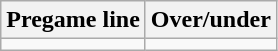<table class="wikitable">
<tr align="center">
<th style=>Pregame line</th>
<th style=>Over/under</th>
</tr>
<tr align="center">
<td></td>
<td></td>
</tr>
</table>
